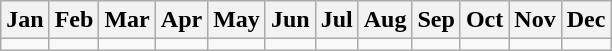<table class="wikitable">
<tr>
<th>Jan</th>
<th>Feb</th>
<th>Mar</th>
<th>Apr</th>
<th>May</th>
<th>Jun</th>
<th>Jul</th>
<th>Aug</th>
<th>Sep</th>
<th>Oct</th>
<th>Nov</th>
<th>Dec</th>
</tr>
<tr>
<td></td>
<td></td>
<td></td>
<td></td>
<td></td>
<td></td>
<td></td>
<td></td>
<td></td>
<td></td>
<td></td>
<td></td>
</tr>
</table>
